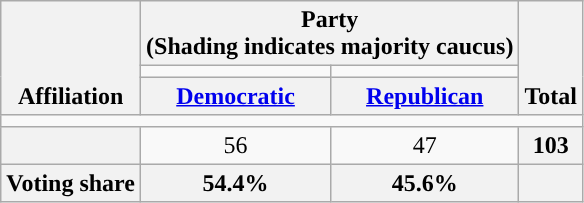<table class=wikitable style="text-align:center">
<tr style="vertical-align:bottom;">
<th rowspan=3>Affiliation</th>
<th colspan=2>Party <div>(Shading indicates majority caucus)</div></th>
<th rowspan=3>Total</th>
</tr>
<tr style="height:5px">
<td style="background-color:"></td>
<td style="background-color:"></td>
</tr>
<tr>
<th><a href='#'>Democratic</a></th>
<th><a href='#'>Republican</a></th>
</tr>
<tr>
<td colspan=5></td>
</tr>
<tr>
<th nowrap style="font-size:80%"></th>
<td>56</td>
<td>47</td>
<th>103</th>
</tr>
<tr>
<th>Voting share</th>
<th>54.4%</th>
<th>45.6%</th>
<th colspan=2></th>
</tr>
</table>
